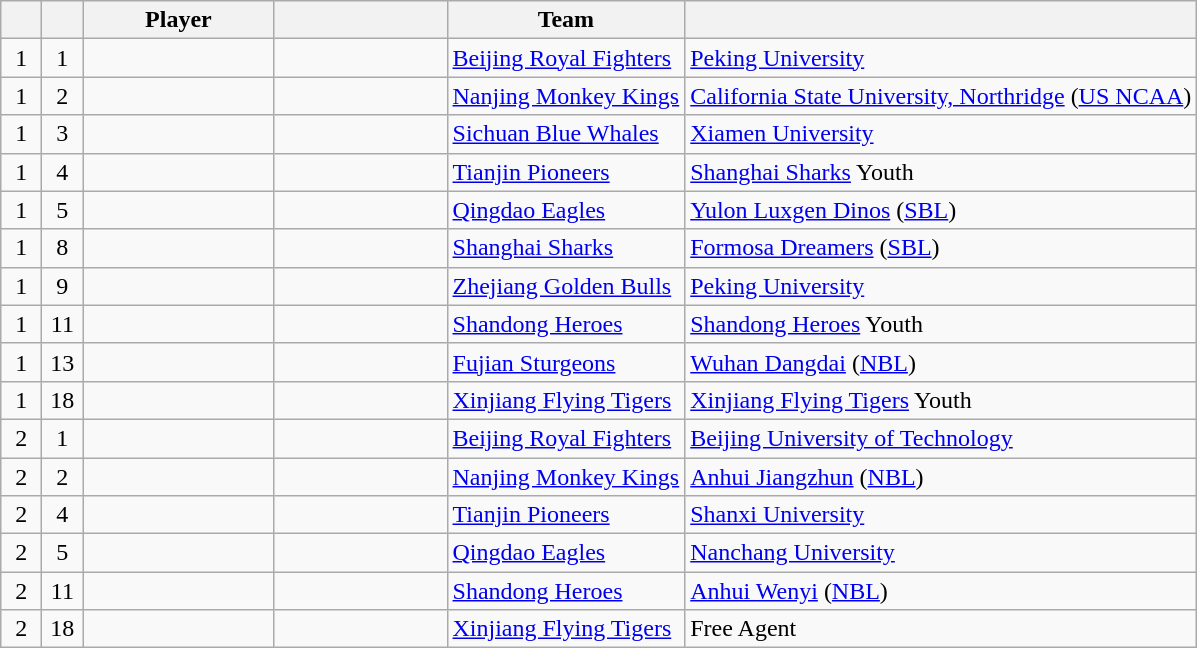<table class="wikitable sortable" style="text-align:left">
<tr>
<th style="width:20px;"></th>
<th style="width:20px;"></th>
<th style="width:120px;">Player</th>
<th style="width:108px;"></th>
<th>Team</th>
<th></th>
</tr>
<tr>
<td style="text-align:center;">1</td>
<td style="text-align:center;">1</td>
<td></td>
<td></td>
<td><a href='#'>Beijing Royal Fighters</a></td>
<td><a href='#'>Peking University</a></td>
</tr>
<tr>
<td style="text-align:center;">1</td>
<td style="text-align:center;">2</td>
<td></td>
<td></td>
<td><a href='#'>Nanjing Monkey Kings</a></td>
<td><a href='#'>California State University, Northridge</a> (<a href='#'>US NCAA</a>)</td>
</tr>
<tr>
<td style="text-align:center;">1</td>
<td style="text-align:center;">3</td>
<td></td>
<td></td>
<td><a href='#'>Sichuan Blue Whales</a></td>
<td><a href='#'>Xiamen University</a></td>
</tr>
<tr>
<td style="text-align:center;">1</td>
<td style="text-align:center;">4</td>
<td></td>
<td></td>
<td><a href='#'>Tianjin Pioneers</a></td>
<td><a href='#'>Shanghai Sharks</a> Youth</td>
</tr>
<tr>
<td style="text-align:center;">1</td>
<td style="text-align:center;">5</td>
<td></td>
<td></td>
<td><a href='#'>Qingdao Eagles</a></td>
<td><a href='#'>Yulon Luxgen Dinos</a> (<a href='#'>SBL</a>)</td>
</tr>
<tr>
<td style="text-align:center;">1</td>
<td style="text-align:center;">8</td>
<td></td>
<td></td>
<td><a href='#'>Shanghai Sharks</a></td>
<td><a href='#'>Formosa Dreamers</a> (<a href='#'>SBL</a>)</td>
</tr>
<tr>
<td style="text-align:center;">1</td>
<td style="text-align:center;">9</td>
<td></td>
<td></td>
<td><a href='#'>Zhejiang Golden Bulls</a></td>
<td><a href='#'>Peking University</a></td>
</tr>
<tr>
<td style="text-align:center;">1</td>
<td style="text-align:center;">11</td>
<td></td>
<td></td>
<td><a href='#'>Shandong Heroes</a></td>
<td><a href='#'>Shandong Heroes</a> Youth</td>
</tr>
<tr>
<td style="text-align:center;">1</td>
<td style="text-align:center;">13</td>
<td></td>
<td></td>
<td><a href='#'>Fujian Sturgeons</a></td>
<td><a href='#'>Wuhan Dangdai</a> (<a href='#'>NBL</a>)</td>
</tr>
<tr>
<td style="text-align:center;">1</td>
<td style="text-align:center;">18</td>
<td></td>
<td></td>
<td><a href='#'>Xinjiang Flying Tigers</a></td>
<td><a href='#'>Xinjiang Flying Tigers</a> Youth</td>
</tr>
<tr>
<td style="text-align:center;">2</td>
<td style="text-align:center;">1</td>
<td></td>
<td></td>
<td><a href='#'>Beijing Royal Fighters</a></td>
<td><a href='#'>Beijing University of Technology</a></td>
</tr>
<tr>
<td style="text-align:center;">2</td>
<td style="text-align:center;">2</td>
<td></td>
<td></td>
<td><a href='#'>Nanjing Monkey Kings</a></td>
<td><a href='#'>Anhui Jiangzhun</a> (<a href='#'>NBL</a>)</td>
</tr>
<tr>
<td style="text-align:center;">2</td>
<td style="text-align:center;">4</td>
<td></td>
<td></td>
<td><a href='#'>Tianjin Pioneers</a></td>
<td><a href='#'>Shanxi University</a></td>
</tr>
<tr>
<td style="text-align:center;">2</td>
<td style="text-align:center;">5</td>
<td></td>
<td></td>
<td><a href='#'>Qingdao Eagles</a></td>
<td><a href='#'>Nanchang University</a></td>
</tr>
<tr>
<td style="text-align:center;">2</td>
<td style="text-align:center;">11</td>
<td></td>
<td></td>
<td><a href='#'>Shandong Heroes</a></td>
<td><a href='#'>Anhui Wenyi</a> (<a href='#'>NBL</a>)</td>
</tr>
<tr>
<td style="text-align:center;">2</td>
<td style="text-align:center;">18</td>
<td></td>
<td></td>
<td><a href='#'>Xinjiang Flying Tigers</a></td>
<td>Free Agent</td>
</tr>
</table>
